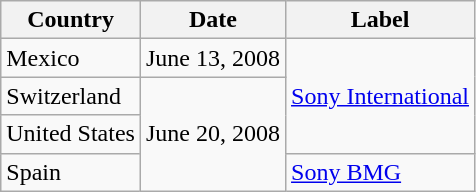<table class="wikitable">
<tr>
<th>Country</th>
<th>Date</th>
<th>Label</th>
</tr>
<tr>
<td>Mexico</td>
<td>June 13, 2008</td>
<td rowspan="3"><a href='#'>Sony International</a></td>
</tr>
<tr>
<td>Switzerland</td>
<td rowspan="3">June 20, 2008</td>
</tr>
<tr>
<td>United States</td>
</tr>
<tr>
<td>Spain</td>
<td><a href='#'>Sony BMG</a></td>
</tr>
</table>
